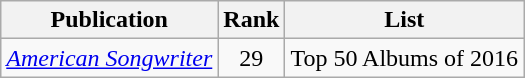<table class="wikitable plainrowheaders sortable">
<tr>
<th>Publication</th>
<th data-sort-type="number">Rank</th>
<th scope="col" class="unsortable">List</th>
</tr>
<tr Ad>
<td><em><a href='#'>American Songwriter</a></em></td>
<td align=center>29</td>
<td>Top 50 Albums of 2016</td>
</tr>
</table>
